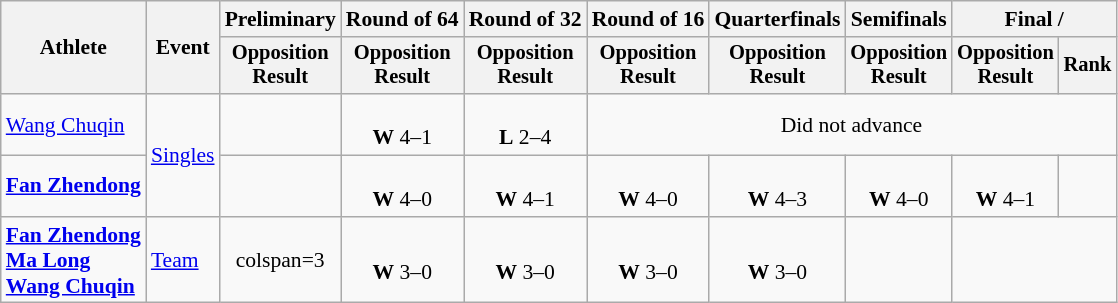<table class=wikitable style=font-size:90%;text-align:center>
<tr>
<th rowspan=2>Athlete</th>
<th rowspan=2>Event</th>
<th>Preliminary</th>
<th>Round of 64</th>
<th>Round of 32</th>
<th>Round of 16</th>
<th>Quarterfinals</th>
<th>Semifinals</th>
<th colspan=2>Final / </th>
</tr>
<tr style=font-size:95%>
<th>Opposition<br>Result</th>
<th>Opposition<br>Result</th>
<th>Opposition<br>Result</th>
<th>Opposition<br>Result</th>
<th>Opposition<br>Result</th>
<th>Opposition<br>Result</th>
<th>Opposition<br>Result</th>
<th>Rank</th>
</tr>
<tr>
<td align=left><a href='#'>Wang Chuqin</a></td>
<td align=left rowspan=2><a href='#'>Singles</a></td>
<td></td>
<td><br><strong>W</strong> 4–1</td>
<td><br><strong>L</strong> 2–4</td>
<td colspan=5>Did not advance</td>
</tr>
<tr align=center>
<td align=left><strong><a href='#'>Fan Zhendong</a></strong></td>
<td></td>
<td><br><strong>W</strong> 4–0</td>
<td><br><strong>W</strong> 4–1</td>
<td><br><strong>W</strong> 4–0</td>
<td><br><strong>W</strong> 4–3</td>
<td><br><strong>W</strong> 4–0</td>
<td><br><strong>W</strong> 4–1</td>
<td></td>
</tr>
<tr>
<td align=left><strong><a href='#'>Fan Zhendong</a><br><a href='#'>Ma Long</a><br><a href='#'>Wang Chuqin</a></strong></td>
<td align=left><a href='#'>Team</a></td>
<td>colspan=3 </td>
<td><br><strong>W</strong> 3–0</td>
<td><br><strong>W</strong> 3–0</td>
<td><br><strong>W</strong> 3–0</td>
<td><br><strong>W</strong> 3–0</td>
<td></td>
</tr>
</table>
